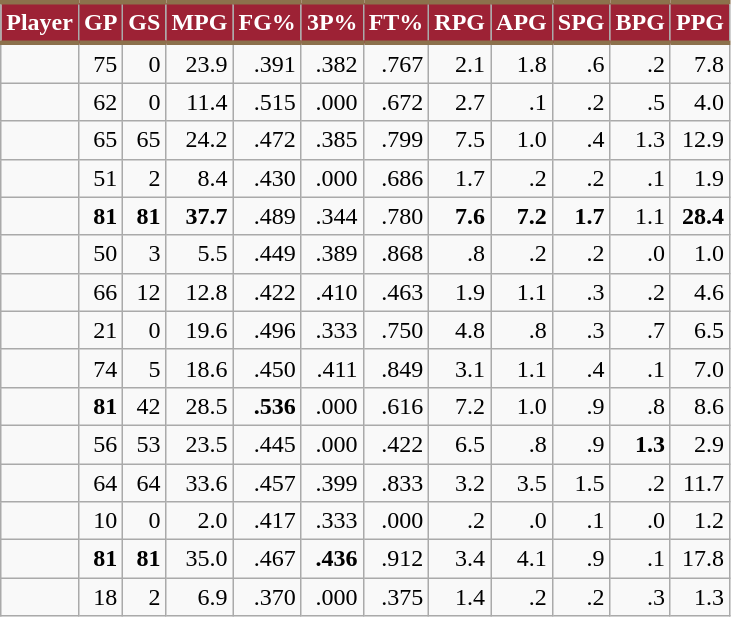<table class="wikitable sortable" style="text-align:right;">
<tr>
<th style="background:#9D2235; color:#FFFFFF; border-top:#8C714C 3px solid; border-bottom:#8C714C 3px solid;">Player</th>
<th style="background:#9D2235; color:#FFFFFF; border-top:#8C714C 3px solid; border-bottom:#8C714C 3px solid;">GP</th>
<th style="background:#9D2235; color:#FFFFFF; border-top:#8C714C 3px solid; border-bottom:#8C714C 3px solid;">GS</th>
<th style="background:#9D2235; color:#FFFFFF; border-top:#8C714C 3px solid; border-bottom:#8C714C 3px solid;">MPG</th>
<th style="background:#9D2235; color:#FFFFFF; border-top:#8C714C 3px solid; border-bottom:#8C714C 3px solid;">FG%</th>
<th style="background:#9D2235; color:#FFFFFF; border-top:#8C714C 3px solid; border-bottom:#8C714C 3px solid;">3P%</th>
<th style="background:#9D2235; color:#FFFFFF; border-top:#8C714C 3px solid; border-bottom:#8C714C 3px solid;">FT%</th>
<th style="background:#9D2235; color:#FFFFFF; border-top:#8C714C 3px solid; border-bottom:#8C714C 3px solid;">RPG</th>
<th style="background:#9D2235; color:#FFFFFF; border-top:#8C714C 3px solid; border-bottom:#8C714C 3px solid;">APG</th>
<th style="background:#9D2235; color:#FFFFFF; border-top:#8C714C 3px solid; border-bottom:#8C714C 3px solid;">SPG</th>
<th style="background:#9D2235; color:#FFFFFF; border-top:#8C714C 3px solid; border-bottom:#8C714C 3px solid;">BPG</th>
<th style="background:#9D2235; color:#FFFFFF; border-top:#8C714C 3px solid; border-bottom:#8C714C 3px solid;">PPG</th>
</tr>
<tr>
<td></td>
<td>75</td>
<td>0</td>
<td>23.9</td>
<td>.391</td>
<td>.382</td>
<td>.767</td>
<td>2.1</td>
<td>1.8</td>
<td>.6</td>
<td>.2</td>
<td>7.8</td>
</tr>
<tr>
<td></td>
<td>62</td>
<td>0</td>
<td>11.4</td>
<td>.515</td>
<td>.000</td>
<td>.672</td>
<td>2.7</td>
<td>.1</td>
<td>.2</td>
<td>.5</td>
<td>4.0</td>
</tr>
<tr>
<td></td>
<td>65</td>
<td>65</td>
<td>24.2</td>
<td>.472</td>
<td>.385</td>
<td>.799</td>
<td>7.5</td>
<td>1.0</td>
<td>.4</td>
<td>1.3</td>
<td>12.9</td>
</tr>
<tr>
<td></td>
<td>51</td>
<td>2</td>
<td>8.4</td>
<td>.430</td>
<td>.000</td>
<td>.686</td>
<td>1.7</td>
<td>.2</td>
<td>.2</td>
<td>.1</td>
<td>1.9</td>
</tr>
<tr>
<td></td>
<td><strong>81</strong></td>
<td><strong>81</strong></td>
<td><strong>37.7</strong></td>
<td>.489</td>
<td>.344</td>
<td>.780</td>
<td><strong>7.6</strong></td>
<td><strong>7.2</strong></td>
<td><strong>1.7</strong></td>
<td>1.1</td>
<td><strong>28.4</strong></td>
</tr>
<tr>
<td></td>
<td>50</td>
<td>3</td>
<td>5.5</td>
<td>.449</td>
<td>.389</td>
<td>.868</td>
<td>.8</td>
<td>.2</td>
<td>.2</td>
<td>.0</td>
<td>1.0</td>
</tr>
<tr>
<td></td>
<td>66</td>
<td>12</td>
<td>12.8</td>
<td>.422</td>
<td>.410</td>
<td>.463</td>
<td>1.9</td>
<td>1.1</td>
<td>.3</td>
<td>.2</td>
<td>4.6</td>
</tr>
<tr>
<td></td>
<td>21</td>
<td>0</td>
<td>19.6</td>
<td>.496</td>
<td>.333</td>
<td>.750</td>
<td>4.8</td>
<td>.8</td>
<td>.3</td>
<td>.7</td>
<td>6.5</td>
</tr>
<tr>
<td></td>
<td>74</td>
<td>5</td>
<td>18.6</td>
<td>.450</td>
<td>.411</td>
<td>.849</td>
<td>3.1</td>
<td>1.1</td>
<td>.4</td>
<td>.1</td>
<td>7.0</td>
</tr>
<tr>
<td></td>
<td><strong>81</strong></td>
<td>42</td>
<td>28.5</td>
<td><strong>.536</strong></td>
<td>.000</td>
<td>.616</td>
<td>7.2</td>
<td>1.0</td>
<td>.9</td>
<td>.8</td>
<td>8.6</td>
</tr>
<tr>
<td></td>
<td>56</td>
<td>53</td>
<td>23.5</td>
<td>.445</td>
<td>.000</td>
<td>.422</td>
<td>6.5</td>
<td>.8</td>
<td>.9</td>
<td><strong>1.3</strong></td>
<td>2.9</td>
</tr>
<tr>
<td></td>
<td>64</td>
<td>64</td>
<td>33.6</td>
<td>.457</td>
<td>.399</td>
<td>.833</td>
<td>3.2</td>
<td>3.5</td>
<td>1.5</td>
<td>.2</td>
<td>11.7</td>
</tr>
<tr>
<td></td>
<td>10</td>
<td>0</td>
<td>2.0</td>
<td>.417</td>
<td>.333</td>
<td>.000</td>
<td>.2</td>
<td>.0</td>
<td>.1</td>
<td>.0</td>
<td>1.2</td>
</tr>
<tr>
<td></td>
<td><strong>81</strong></td>
<td><strong>81</strong></td>
<td>35.0</td>
<td>.467</td>
<td><strong>.436</strong></td>
<td>.912</td>
<td>3.4</td>
<td>4.1</td>
<td>.9</td>
<td>.1</td>
<td>17.8</td>
</tr>
<tr>
<td></td>
<td>18</td>
<td>2</td>
<td>6.9</td>
<td>.370</td>
<td>.000</td>
<td>.375</td>
<td>1.4</td>
<td>.2</td>
<td>.2</td>
<td>.3</td>
<td>1.3</td>
</tr>
</table>
